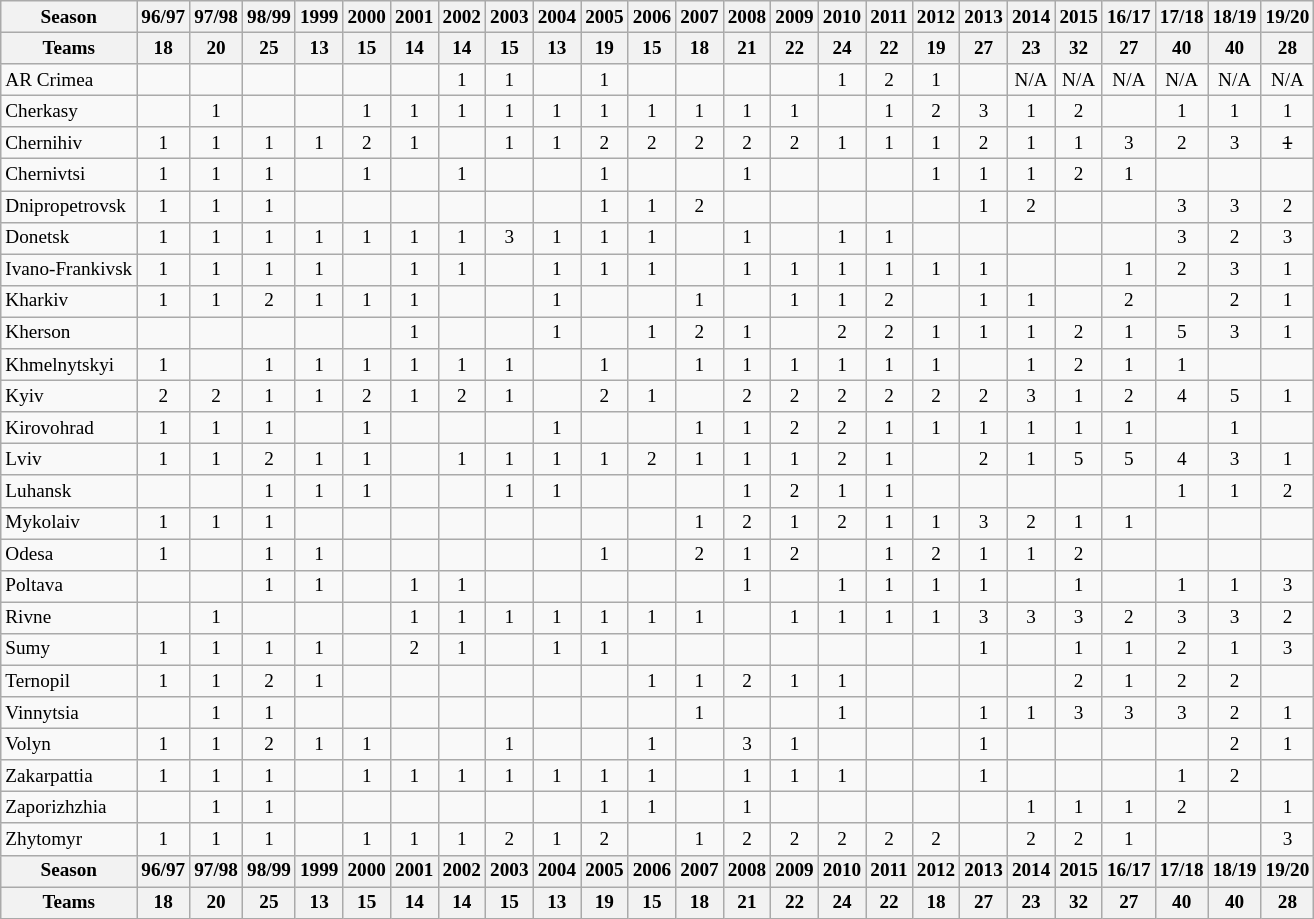<table border=1 bordercolor="#CCCCCC" class=wikitable style="font-size:80%;">
<tr align=LEFT valign=CENTER>
<th>Season</th>
<th>96/97</th>
<th>97/98</th>
<th>98/99</th>
<th>1999</th>
<th>2000</th>
<th>2001</th>
<th>2002</th>
<th>2003</th>
<th>2004</th>
<th>2005</th>
<th>2006</th>
<th>2007</th>
<th>2008</th>
<th>2009</th>
<th>2010</th>
<th>2011</th>
<th>2012</th>
<th>2013</th>
<th>2014</th>
<th>2015</th>
<th>16/17</th>
<th>17/18</th>
<th>18/19</th>
<th>19/20</th>
</tr>
<tr align=CENTER>
<th><strong>Teams</strong></th>
<th><strong>18</strong></th>
<th><strong>20</strong></th>
<th><strong>25</strong></th>
<th><strong>13</strong></th>
<th><strong>15</strong></th>
<th><strong>14</strong></th>
<th><strong>14</strong></th>
<th><strong>15</strong></th>
<th><strong>13</strong></th>
<th><strong>19</strong></th>
<th><strong>15</strong></th>
<th><strong>18</strong></th>
<th><strong>21</strong></th>
<th><strong>22</strong></th>
<th><strong>24</strong></th>
<th><strong>22</strong></th>
<th><strong>19</strong></th>
<th><strong>27</strong></th>
<th><strong>23</strong></th>
<th><strong>32</strong></th>
<th><strong>27</strong></th>
<th><strong>40</strong></th>
<th><strong>40</strong></th>
<th><strong>28</strong></th>
</tr>
<tr align=CENTER>
<td align=LEFT>AR Crimea</td>
<td> </td>
<td> </td>
<td> </td>
<td> </td>
<td> </td>
<td> </td>
<td>1</td>
<td>1</td>
<td> </td>
<td>1</td>
<td> </td>
<td> </td>
<td> </td>
<td> </td>
<td>1</td>
<td>2</td>
<td>1</td>
<td> </td>
<td>N/A</td>
<td>N/A</td>
<td>N/A</td>
<td>N/A</td>
<td>N/A</td>
<td>N/A</td>
</tr>
<tr align=CENTER>
<td align=LEFT>Cherkasy</td>
<td> </td>
<td>1</td>
<td> </td>
<td> </td>
<td>1</td>
<td>1</td>
<td>1</td>
<td>1</td>
<td>1</td>
<td>1</td>
<td>1</td>
<td>1</td>
<td>1</td>
<td>1</td>
<td> </td>
<td>1</td>
<td>2</td>
<td>3</td>
<td>1</td>
<td>2</td>
<td> </td>
<td>1</td>
<td>1</td>
<td>1</td>
</tr>
<tr align=CENTER>
<td align=LEFT>Chernihiv</td>
<td>1</td>
<td>1</td>
<td>1</td>
<td>1</td>
<td>2</td>
<td>1</td>
<td> </td>
<td>1</td>
<td>1</td>
<td>2</td>
<td>2</td>
<td>2</td>
<td>2</td>
<td>2</td>
<td>1</td>
<td>1</td>
<td>1</td>
<td>2</td>
<td>1</td>
<td>1</td>
<td>3</td>
<td>2</td>
<td>3</td>
<td><s>1</s></td>
</tr>
<tr align=CENTER>
<td align=LEFT>Chernivtsi</td>
<td>1</td>
<td>1</td>
<td>1</td>
<td> </td>
<td>1</td>
<td> </td>
<td>1</td>
<td> </td>
<td> </td>
<td>1</td>
<td> </td>
<td> </td>
<td>1</td>
<td> </td>
<td> </td>
<td> </td>
<td>1</td>
<td>1</td>
<td>1</td>
<td>2</td>
<td>1</td>
<td> </td>
<td> </td>
<td> </td>
</tr>
<tr align=CENTER valign=BOTTOM>
<td align=LEFT>Dnipropetrovsk</td>
<td>1</td>
<td>1</td>
<td>1</td>
<td> </td>
<td> </td>
<td> </td>
<td> </td>
<td> </td>
<td> </td>
<td>1</td>
<td>1</td>
<td>2</td>
<td> </td>
<td> </td>
<td> </td>
<td> </td>
<td> </td>
<td>1</td>
<td>2</td>
<td> </td>
<td> </td>
<td>3</td>
<td>3</td>
<td>2</td>
</tr>
<tr align=CENTER>
<td align=LEFT>Donetsk</td>
<td>1</td>
<td>1</td>
<td>1</td>
<td>1</td>
<td>1</td>
<td>1</td>
<td>1</td>
<td>3</td>
<td>1</td>
<td>1</td>
<td>1</td>
<td> </td>
<td>1</td>
<td> </td>
<td>1</td>
<td>1</td>
<td> </td>
<td> </td>
<td> </td>
<td> </td>
<td> </td>
<td>3</td>
<td>2</td>
<td>3</td>
</tr>
<tr align=CENTER valign=BOTTOM>
<td align=LEFT>Ivano-Frankivsk</td>
<td>1</td>
<td>1</td>
<td>1</td>
<td>1</td>
<td> </td>
<td>1</td>
<td>1</td>
<td> </td>
<td>1</td>
<td>1</td>
<td>1</td>
<td> </td>
<td>1</td>
<td>1</td>
<td>1</td>
<td>1</td>
<td>1</td>
<td>1</td>
<td> </td>
<td> </td>
<td>1</td>
<td>2</td>
<td>3</td>
<td>1</td>
</tr>
<tr align=CENTER valign=BOTTOM>
<td align=LEFT>Kharkiv</td>
<td>1</td>
<td>1</td>
<td>2</td>
<td>1</td>
<td>1</td>
<td>1</td>
<td> </td>
<td> </td>
<td>1</td>
<td> </td>
<td> </td>
<td>1</td>
<td> </td>
<td>1</td>
<td>1</td>
<td>2</td>
<td> </td>
<td>1</td>
<td>1</td>
<td> </td>
<td>2</td>
<td> </td>
<td>2</td>
<td>1</td>
</tr>
<tr align=CENTER valign=BOTTOM>
<td align=LEFT>Kherson</td>
<td> </td>
<td> </td>
<td> </td>
<td> </td>
<td> </td>
<td>1</td>
<td> </td>
<td> </td>
<td>1</td>
<td> </td>
<td>1</td>
<td>2</td>
<td>1</td>
<td> </td>
<td>2</td>
<td>2</td>
<td>1</td>
<td>1</td>
<td>1</td>
<td>2</td>
<td>1</td>
<td>5</td>
<td>3</td>
<td>1</td>
</tr>
<tr align=CENTER valign=BOTTOM>
<td align=LEFT>Khmelnytskyi</td>
<td>1</td>
<td> </td>
<td>1</td>
<td>1</td>
<td>1</td>
<td>1</td>
<td>1</td>
<td>1</td>
<td> </td>
<td>1</td>
<td> </td>
<td>1</td>
<td>1</td>
<td>1</td>
<td>1</td>
<td>1</td>
<td>1</td>
<td> </td>
<td>1</td>
<td>2</td>
<td>1</td>
<td>1</td>
<td> </td>
<td> </td>
</tr>
<tr align=CENTER valign=BOTTOM>
<td align=LEFT>Kyiv</td>
<td>2</td>
<td>2</td>
<td>1</td>
<td>1</td>
<td>2</td>
<td>1</td>
<td>2</td>
<td>1</td>
<td> </td>
<td>2</td>
<td>1</td>
<td> </td>
<td>2</td>
<td>2</td>
<td>2</td>
<td>2</td>
<td>2</td>
<td>2</td>
<td>3</td>
<td>1</td>
<td>2</td>
<td>4</td>
<td>5</td>
<td>1</td>
</tr>
<tr align=CENTER valign=BOTTOM>
<td align=LEFT>Kirovohrad</td>
<td>1</td>
<td>1</td>
<td>1</td>
<td> </td>
<td>1</td>
<td> </td>
<td> </td>
<td> </td>
<td>1</td>
<td> </td>
<td> </td>
<td>1</td>
<td>1</td>
<td>2</td>
<td>2</td>
<td>1</td>
<td>1</td>
<td>1</td>
<td>1</td>
<td>1</td>
<td>1</td>
<td> </td>
<td>1</td>
<td> </td>
</tr>
<tr align=CENTER valign=BOTTOM>
<td align=LEFT>Lviv</td>
<td>1</td>
<td>1</td>
<td>2</td>
<td>1</td>
<td>1</td>
<td> </td>
<td>1</td>
<td>1</td>
<td>1</td>
<td>1</td>
<td>2</td>
<td>1</td>
<td>1</td>
<td>1</td>
<td>2</td>
<td>1</td>
<td> </td>
<td>2</td>
<td>1</td>
<td>5</td>
<td>5</td>
<td>4</td>
<td>3</td>
<td>1</td>
</tr>
<tr align=CENTER valign=BOTTOM>
<td align=LEFT>Luhansk</td>
<td> </td>
<td> </td>
<td>1</td>
<td>1</td>
<td>1</td>
<td> </td>
<td> </td>
<td>1</td>
<td>1</td>
<td> </td>
<td> </td>
<td> </td>
<td>1</td>
<td>2</td>
<td>1</td>
<td>1</td>
<td> </td>
<td> </td>
<td> </td>
<td> </td>
<td> </td>
<td>1</td>
<td>1</td>
<td>2</td>
</tr>
<tr align=CENTER valign=BOTTOM>
<td align=LEFT>Mykolaiv</td>
<td>1</td>
<td>1</td>
<td>1</td>
<td> </td>
<td> </td>
<td> </td>
<td> </td>
<td> </td>
<td> </td>
<td> </td>
<td> </td>
<td>1</td>
<td>2</td>
<td>1</td>
<td>2</td>
<td>1</td>
<td>1</td>
<td>3</td>
<td>2</td>
<td>1</td>
<td>1</td>
<td> </td>
<td> </td>
<td> </td>
</tr>
<tr align=CENTER valign=BOTTOM>
<td align=LEFT>Odesa</td>
<td>1</td>
<td> </td>
<td>1</td>
<td>1</td>
<td> </td>
<td> </td>
<td> </td>
<td> </td>
<td> </td>
<td>1</td>
<td> </td>
<td>2</td>
<td>1</td>
<td>2</td>
<td> </td>
<td>1</td>
<td>2</td>
<td>1</td>
<td>1</td>
<td>2</td>
<td> </td>
<td> </td>
<td> </td>
<td> </td>
</tr>
<tr align=CENTER valign=BOTTOM>
<td align=LEFT>Poltava</td>
<td> </td>
<td> </td>
<td>1</td>
<td>1</td>
<td> </td>
<td>1</td>
<td>1</td>
<td> </td>
<td> </td>
<td> </td>
<td> </td>
<td> </td>
<td>1</td>
<td> </td>
<td>1</td>
<td>1</td>
<td>1</td>
<td>1</td>
<td> </td>
<td>1</td>
<td> </td>
<td>1</td>
<td>1</td>
<td>3</td>
</tr>
<tr align=CENTER valign=BOTTOM>
<td align=LEFT>Rivne</td>
<td> </td>
<td>1</td>
<td> </td>
<td> </td>
<td> </td>
<td>1</td>
<td>1</td>
<td>1</td>
<td>1</td>
<td>1</td>
<td>1</td>
<td>1</td>
<td> </td>
<td>1</td>
<td>1</td>
<td>1</td>
<td>1</td>
<td>3</td>
<td>3</td>
<td>3</td>
<td>2</td>
<td>3</td>
<td>3</td>
<td>2</td>
</tr>
<tr align=CENTER valign=BOTTOM>
<td align=LEFT>Sumy</td>
<td>1</td>
<td>1</td>
<td>1</td>
<td>1</td>
<td> </td>
<td>2</td>
<td>1</td>
<td> </td>
<td>1</td>
<td>1</td>
<td> </td>
<td> </td>
<td> </td>
<td> </td>
<td> </td>
<td> </td>
<td> </td>
<td>1</td>
<td> </td>
<td>1</td>
<td>1</td>
<td>2</td>
<td>1</td>
<td>3</td>
</tr>
<tr align=CENTER valign=BOTTOM>
<td align=LEFT>Ternopil</td>
<td>1</td>
<td>1</td>
<td>2</td>
<td>1</td>
<td> </td>
<td> </td>
<td> </td>
<td> </td>
<td> </td>
<td> </td>
<td>1</td>
<td>1</td>
<td>2</td>
<td>1</td>
<td>1</td>
<td> </td>
<td> </td>
<td> </td>
<td> </td>
<td>2</td>
<td>1</td>
<td>2</td>
<td>2</td>
<td> </td>
</tr>
<tr align=CENTER valign=BOTTOM>
<td align=LEFT>Vinnytsia</td>
<td> </td>
<td>1</td>
<td>1</td>
<td> </td>
<td> </td>
<td> </td>
<td> </td>
<td> </td>
<td> </td>
<td> </td>
<td> </td>
<td>1</td>
<td> </td>
<td> </td>
<td>1</td>
<td> </td>
<td> </td>
<td>1</td>
<td>1</td>
<td>3</td>
<td>3</td>
<td>3</td>
<td>2</td>
<td>1</td>
</tr>
<tr align=CENTER valign=BOTTOM>
<td align=LEFT>Volyn</td>
<td>1</td>
<td>1</td>
<td>2</td>
<td>1</td>
<td>1</td>
<td> </td>
<td> </td>
<td>1</td>
<td> </td>
<td> </td>
<td>1</td>
<td> </td>
<td>3</td>
<td>1</td>
<td> </td>
<td> </td>
<td> </td>
<td>1</td>
<td> </td>
<td> </td>
<td> </td>
<td> </td>
<td>2</td>
<td>1</td>
</tr>
<tr align=CENTER valign=BOTTOM>
<td align=LEFT>Zakarpattia</td>
<td>1</td>
<td>1</td>
<td>1</td>
<td> </td>
<td>1</td>
<td>1</td>
<td>1</td>
<td>1</td>
<td>1</td>
<td>1</td>
<td>1</td>
<td> </td>
<td>1</td>
<td>1</td>
<td>1</td>
<td> </td>
<td> </td>
<td>1</td>
<td> </td>
<td> </td>
<td> </td>
<td>1</td>
<td>2</td>
<td> </td>
</tr>
<tr align=CENTER valign=BOTTOM>
<td align=LEFT>Zaporizhzhia</td>
<td> </td>
<td>1</td>
<td>1</td>
<td> </td>
<td> </td>
<td> </td>
<td> </td>
<td> </td>
<td> </td>
<td>1</td>
<td>1</td>
<td> </td>
<td>1</td>
<td> </td>
<td> </td>
<td> </td>
<td> </td>
<td> </td>
<td>1</td>
<td>1</td>
<td>1</td>
<td>2</td>
<td> </td>
<td>1</td>
</tr>
<tr align=CENTER valign=BOTTOM>
<td align=LEFT>Zhytomyr</td>
<td>1</td>
<td>1</td>
<td>1</td>
<td> </td>
<td>1</td>
<td>1</td>
<td>1</td>
<td>2</td>
<td>1</td>
<td>2</td>
<td> </td>
<td>1</td>
<td>2</td>
<td>2</td>
<td>2</td>
<td>2</td>
<td>2</td>
<td> </td>
<td>2</td>
<td>2</td>
<td>1</td>
<td> </td>
<td> </td>
<td>3</td>
</tr>
<tr align=LEFT valign=CENTER>
<th>Season</th>
<th>96/97</th>
<th>97/98</th>
<th>98/99</th>
<th>1999</th>
<th>2000</th>
<th>2001</th>
<th>2002</th>
<th>2003</th>
<th>2004</th>
<th>2005</th>
<th>2006</th>
<th>2007</th>
<th>2008</th>
<th>2009</th>
<th>2010</th>
<th>2011</th>
<th>2012</th>
<th>2013</th>
<th>2014</th>
<th>2015</th>
<th>16/17</th>
<th>17/18</th>
<th>18/19</th>
<th>19/20</th>
</tr>
<tr align=CENTER>
<th><strong>Teams</strong></th>
<th><strong>18</strong></th>
<th><strong>20</strong></th>
<th><strong>25</strong></th>
<th><strong>13</strong></th>
<th><strong>15</strong></th>
<th><strong>14</strong></th>
<th><strong>14</strong></th>
<th><strong>15</strong></th>
<th><strong>13</strong></th>
<th><strong>19</strong></th>
<th><strong>15</strong></th>
<th><strong>18</strong></th>
<th><strong>21</strong></th>
<th><strong>22</strong></th>
<th><strong>24</strong></th>
<th><strong>22</strong></th>
<th><strong>18</strong></th>
<th><strong>27</strong></th>
<th><strong>23</strong></th>
<th><strong>32</strong></th>
<th><strong>27</strong></th>
<th><strong>40</strong></th>
<th><strong>40</strong></th>
<th><strong>28</strong></th>
</tr>
</table>
